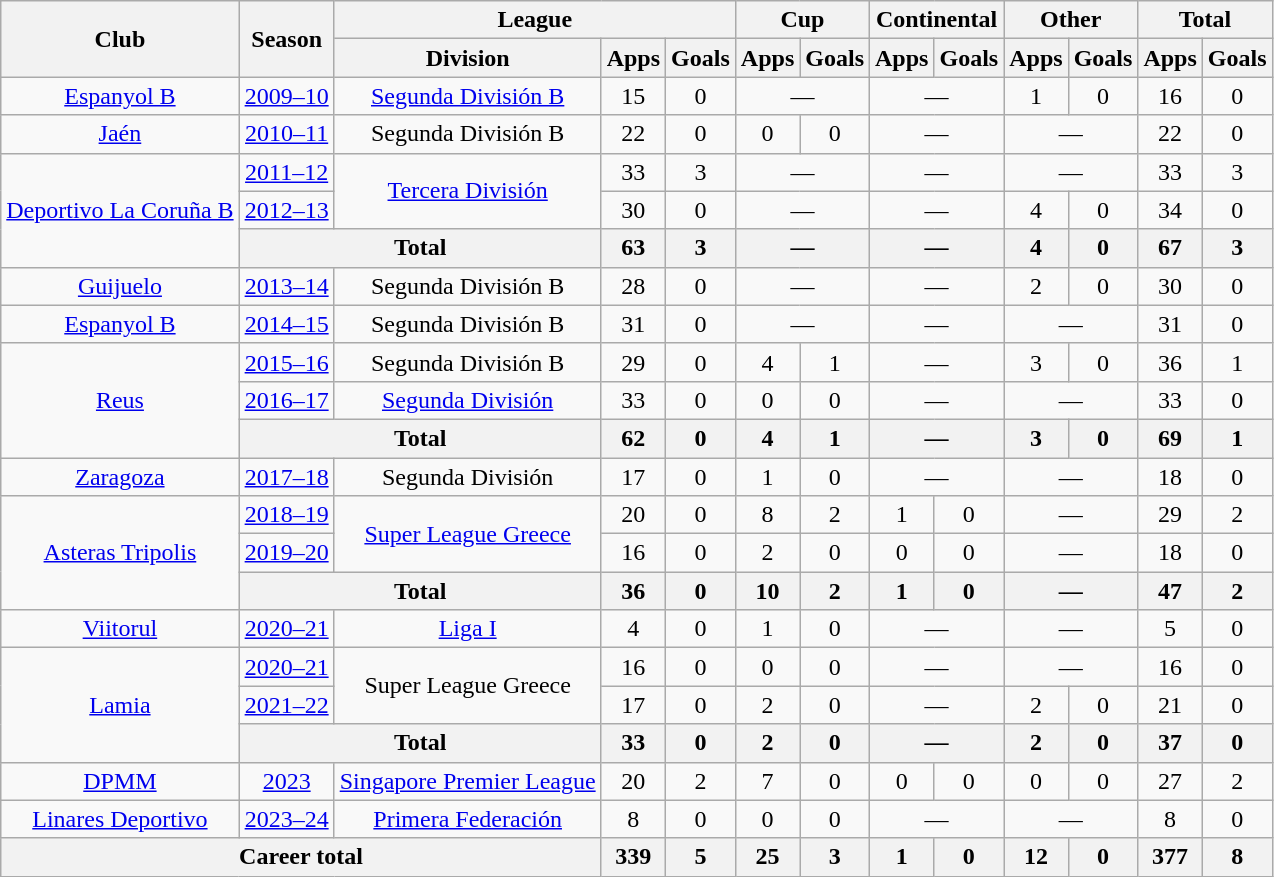<table class="wikitable" style="text-align: center">
<tr>
<th rowspan="2">Club</th>
<th rowspan="2">Season</th>
<th colspan="3">League</th>
<th colspan="2">Cup</th>
<th colspan="2">Continental</th>
<th colspan="2">Other</th>
<th colspan="2">Total</th>
</tr>
<tr>
<th>Division</th>
<th>Apps</th>
<th>Goals</th>
<th>Apps</th>
<th>Goals</th>
<th>Apps</th>
<th>Goals</th>
<th>Apps</th>
<th>Goals</th>
<th>Apps</th>
<th>Goals</th>
</tr>
<tr>
<td><a href='#'>Espanyol B</a></td>
<td><a href='#'>2009–10</a></td>
<td><a href='#'>Segunda División B</a></td>
<td>15</td>
<td>0</td>
<td colspan="2">—</td>
<td colspan="2">—</td>
<td>1</td>
<td>0</td>
<td>16</td>
<td>0</td>
</tr>
<tr>
<td><a href='#'>Jaén</a></td>
<td><a href='#'>2010–11</a></td>
<td>Segunda División B</td>
<td>22</td>
<td>0</td>
<td>0</td>
<td>0</td>
<td colspan="2">—</td>
<td colspan="2">—</td>
<td>22</td>
<td>0</td>
</tr>
<tr>
<td rowspan="3"><a href='#'>Deportivo La Coruña B</a></td>
<td><a href='#'>2011–12</a></td>
<td rowspan="2"><a href='#'>Tercera División</a></td>
<td>33</td>
<td>3</td>
<td colspan="2">—</td>
<td colspan="2">—</td>
<td colspan="2">—</td>
<td>33</td>
<td>3</td>
</tr>
<tr>
<td><a href='#'>2012–13</a></td>
<td>30</td>
<td>0</td>
<td colspan="2">—</td>
<td colspan="2">—</td>
<td>4</td>
<td>0</td>
<td>34</td>
<td>0</td>
</tr>
<tr>
<th colspan=2>Total</th>
<th>63</th>
<th>3</th>
<th colspan="2">—</th>
<th colspan="2">—</th>
<th>4</th>
<th>0</th>
<th>67</th>
<th>3</th>
</tr>
<tr>
<td><a href='#'>Guijuelo</a></td>
<td><a href='#'>2013–14</a></td>
<td>Segunda División B</td>
<td>28</td>
<td>0</td>
<td colspan="2">—</td>
<td colspan="2">—</td>
<td>2</td>
<td>0</td>
<td>30</td>
<td>0</td>
</tr>
<tr>
<td><a href='#'>Espanyol B</a></td>
<td><a href='#'>2014–15</a></td>
<td>Segunda División B</td>
<td>31</td>
<td>0</td>
<td colspan="2">—</td>
<td colspan="2">—</td>
<td colspan="2">—</td>
<td>31</td>
<td>0</td>
</tr>
<tr>
<td rowspan="3"><a href='#'>Reus</a></td>
<td><a href='#'>2015–16</a></td>
<td>Segunda División B</td>
<td>29</td>
<td>0</td>
<td>4</td>
<td>1</td>
<td colspan="2">—</td>
<td>3</td>
<td>0</td>
<td>36</td>
<td>1</td>
</tr>
<tr>
<td><a href='#'>2016–17</a></td>
<td><a href='#'>Segunda División</a></td>
<td>33</td>
<td>0</td>
<td>0</td>
<td>0</td>
<td colspan="2">—</td>
<td colspan="2">—</td>
<td>33</td>
<td>0</td>
</tr>
<tr>
<th colspan=2>Total</th>
<th>62</th>
<th>0</th>
<th>4</th>
<th>1</th>
<th colspan="2">—</th>
<th>3</th>
<th>0</th>
<th>69</th>
<th>1</th>
</tr>
<tr>
<td><a href='#'>Zaragoza</a></td>
<td><a href='#'>2017–18</a></td>
<td>Segunda División</td>
<td>17</td>
<td>0</td>
<td>1</td>
<td>0</td>
<td colspan="2">—</td>
<td colspan="2">—</td>
<td>18</td>
<td>0</td>
</tr>
<tr>
<td rowspan="3"><a href='#'>Asteras Tripolis</a></td>
<td><a href='#'>2018–19</a></td>
<td rowspan="2"><a href='#'>Super League Greece</a></td>
<td>20</td>
<td>0</td>
<td>8</td>
<td>2</td>
<td>1</td>
<td>0</td>
<td colspan="2">—</td>
<td>29</td>
<td>2</td>
</tr>
<tr>
<td><a href='#'>2019–20</a></td>
<td>16</td>
<td>0</td>
<td>2</td>
<td>0</td>
<td>0</td>
<td>0</td>
<td colspan="2">—</td>
<td>18</td>
<td>0</td>
</tr>
<tr>
<th colspan=2>Total</th>
<th>36</th>
<th>0</th>
<th>10</th>
<th>2</th>
<th>1</th>
<th>0</th>
<th colspan="2">—</th>
<th>47</th>
<th>2</th>
</tr>
<tr>
<td><a href='#'>Viitorul</a></td>
<td><a href='#'>2020–21</a></td>
<td><a href='#'>Liga I</a></td>
<td>4</td>
<td>0</td>
<td>1</td>
<td>0</td>
<td colspan="2">—</td>
<td colspan="2">—</td>
<td>5</td>
<td>0</td>
</tr>
<tr>
<td rowspan="3"><a href='#'>Lamia</a></td>
<td><a href='#'>2020–21</a></td>
<td rowspan="2">Super League Greece</td>
<td>16</td>
<td>0</td>
<td>0</td>
<td>0</td>
<td colspan="2">—</td>
<td colspan="2">—</td>
<td>16</td>
<td>0</td>
</tr>
<tr>
<td><a href='#'>2021–22</a></td>
<td>17</td>
<td>0</td>
<td>2</td>
<td>0</td>
<td colspan="2">—</td>
<td>2</td>
<td>0</td>
<td>21</td>
<td>0</td>
</tr>
<tr>
<th colspan=2>Total</th>
<th>33</th>
<th>0</th>
<th>2</th>
<th>0</th>
<th colspan="2">—</th>
<th>2</th>
<th>0</th>
<th>37</th>
<th>0</th>
</tr>
<tr>
<td><a href='#'>DPMM</a></td>
<td><a href='#'>2023</a></td>
<td><a href='#'>Singapore Premier League</a></td>
<td>20</td>
<td>2</td>
<td>7</td>
<td>0</td>
<td>0</td>
<td>0</td>
<td>0</td>
<td>0</td>
<td>27</td>
<td>2</td>
</tr>
<tr>
<td><a href='#'>Linares Deportivo</a></td>
<td><a href='#'>2023–24</a></td>
<td><a href='#'>Primera Federación</a></td>
<td>8</td>
<td>0</td>
<td>0</td>
<td>0</td>
<td colspan="2">—</td>
<td colspan="2">—</td>
<td>8</td>
<td>0</td>
</tr>
<tr>
<th colspan=3>Career total</th>
<th>339</th>
<th>5</th>
<th>25</th>
<th>3</th>
<th>1</th>
<th>0</th>
<th>12</th>
<th>0</th>
<th>377</th>
<th>8</th>
</tr>
</table>
